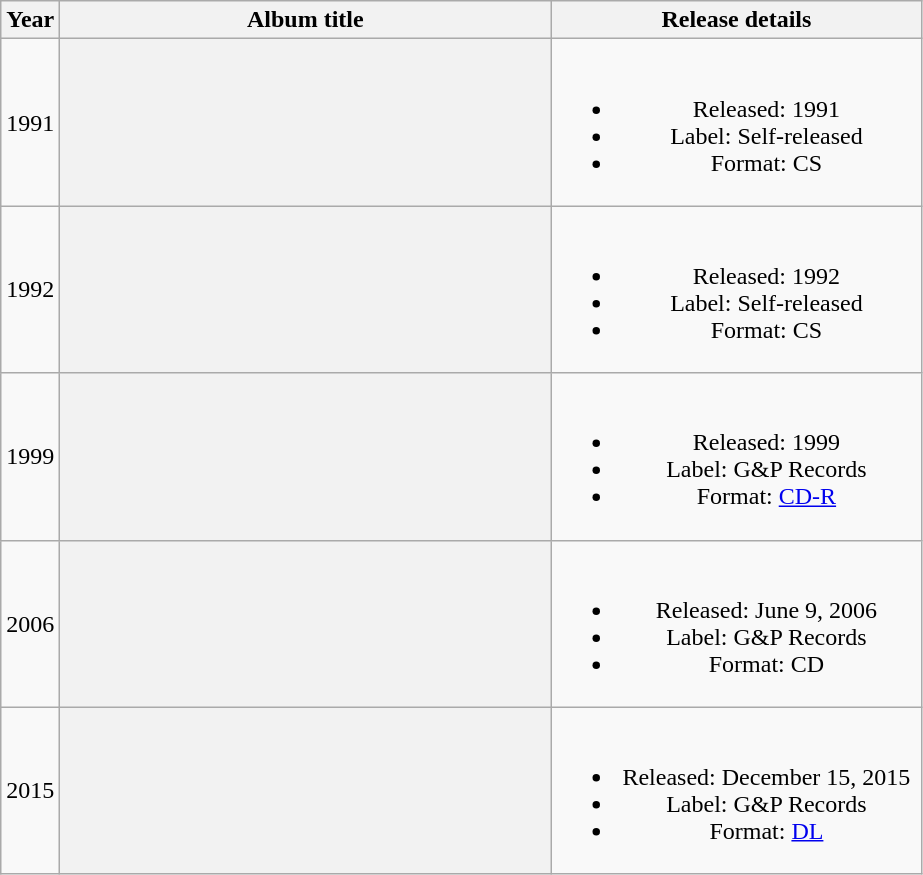<table class="wikitable plainrowheaders" style="text-align:center;">
<tr>
<th>Year</th>
<th scope="col" rowspan="1" style="width:20em">Album title</th>
<th scope="col" rowspan="1" style="width:15em">Release details</th>
</tr>
<tr>
<td>1991</td>
<th></th>
<td><br><ul><li>Released: 1991</li><li>Label: Self-released</li><li>Format: CS</li></ul></td>
</tr>
<tr>
<td>1992</td>
<th></th>
<td><br><ul><li>Released: 1992</li><li>Label: Self-released</li><li>Format: CS</li></ul></td>
</tr>
<tr>
<td>1999</td>
<th></th>
<td><br><ul><li>Released: 1999</li><li>Label: G&P Records</li><li>Format: <a href='#'>CD-R</a></li></ul></td>
</tr>
<tr>
<td>2006</td>
<th></th>
<td><br><ul><li>Released: June 9, 2006</li><li>Label: G&P Records</li><li>Format: CD</li></ul></td>
</tr>
<tr>
<td>2015</td>
<th></th>
<td><br><ul><li>Released: December 15, 2015</li><li>Label: G&P Records</li><li>Format: <a href='#'>DL</a></li></ul></td>
</tr>
</table>
